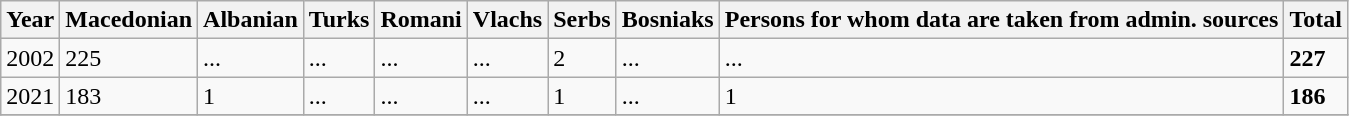<table class="wikitable">
<tr>
<th>Year</th>
<th>Macedonian</th>
<th>Albanian</th>
<th>Turks</th>
<th>Romani</th>
<th>Vlachs</th>
<th>Serbs</th>
<th>Bosniaks</th>
<th><abbr>Persons for whom data are taken from admin. sources</abbr></th>
<th>Total</th>
</tr>
<tr>
<td>2002</td>
<td>225</td>
<td>...</td>
<td>...</td>
<td>...</td>
<td>...</td>
<td>2</td>
<td>...</td>
<td>...</td>
<td><strong>227</strong></td>
</tr>
<tr>
<td>2021</td>
<td>183</td>
<td>1</td>
<td>...</td>
<td>...</td>
<td>...</td>
<td>1</td>
<td>...</td>
<td>1</td>
<td><strong>186</strong></td>
</tr>
<tr>
</tr>
</table>
